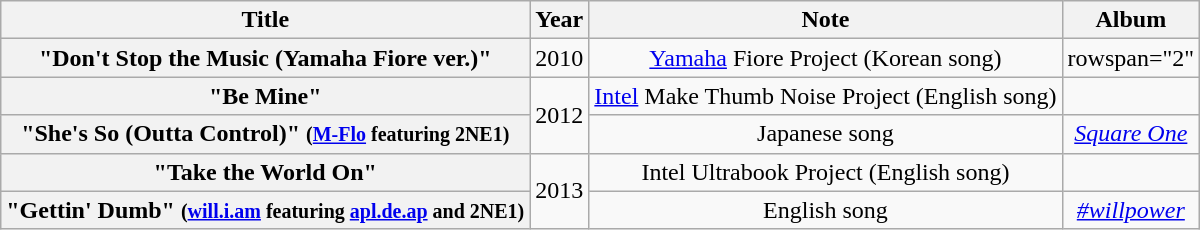<table class="wikitable plainrowheaders" style="text-align:center;">
<tr>
<th>Title</th>
<th>Year</th>
<th>Note</th>
<th>Album</th>
</tr>
<tr>
<th scope="row" align="left">"Don't Stop the Music (Yamaha Fiore ver.)"</th>
<td>2010</td>
<td><a href='#'>Yamaha</a> Fiore Project (Korean song)</td>
<td>rowspan="2" </td>
</tr>
<tr>
<th scope="row" align="left">"Be Mine"</th>
<td rowspan="2">2012</td>
<td><a href='#'>Intel</a> Make Thumb Noise Project (English song)</td>
</tr>
<tr>
<th scope="row" align="left">"She's So (Outta Control)" <small>(<a href='#'>M-Flo</a> featuring 2NE1)</small></th>
<td>Japanese song</td>
<td><em><a href='#'>Square One</a></em></td>
</tr>
<tr>
<th scope="row" align="left">"Take the World On"</th>
<td rowspan="2">2013</td>
<td>Intel Ultrabook Project (English song)</td>
<td></td>
</tr>
<tr>
<th scope="row" align="left">"Gettin' Dumb" <small>(<a href='#'>will.i.am</a> featuring <a href='#'>apl.de.ap</a> and 2NE1)</small></th>
<td>English song</td>
<td><em><a href='#'>#willpower</a></em></td>
</tr>
</table>
